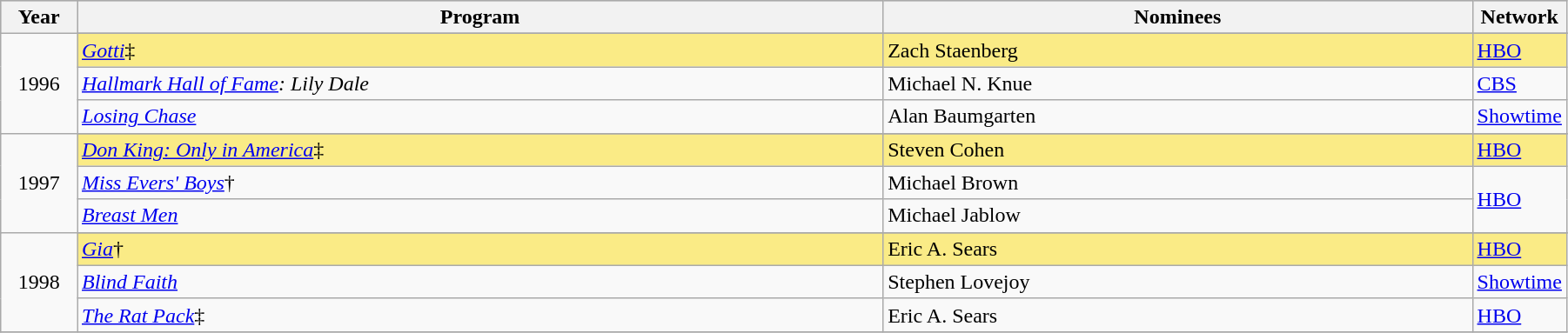<table class="wikitable" style="width:95%">
<tr bgcolor="#bebebe">
<th width="5%">Year</th>
<th width="55%">Program</th>
<th width="40%">Nominees</th>
<th width="10%">Network</th>
</tr>
<tr>
<td rowspan=4 style="text-align:center">1996<br></td>
</tr>
<tr style="background:#FAEB86">
<td><em><a href='#'>Gotti</a></em>‡</td>
<td>Zach Staenberg</td>
<td><a href='#'>HBO</a></td>
</tr>
<tr>
<td><em><a href='#'>Hallmark Hall of Fame</a>: Lily Dale</em></td>
<td>Michael N. Knue</td>
<td><a href='#'>CBS</a></td>
</tr>
<tr>
<td><em><a href='#'>Losing Chase</a></em></td>
<td>Alan Baumgarten</td>
<td><a href='#'>Showtime</a></td>
</tr>
<tr>
<td rowspan=4 style="text-align:center">1997<br></td>
</tr>
<tr style="background:#FAEB86">
<td><em><a href='#'>Don King: Only in America</a></em>‡</td>
<td>Steven Cohen</td>
<td><a href='#'>HBO</a></td>
</tr>
<tr>
<td><em><a href='#'>Miss Evers' Boys</a></em>†</td>
<td>Michael Brown</td>
<td rowspan="2"><a href='#'>HBO</a></td>
</tr>
<tr>
<td><em><a href='#'>Breast Men</a></em></td>
<td>Michael Jablow</td>
</tr>
<tr>
<td rowspan=4 style="text-align:center">1998<br></td>
</tr>
<tr style="background:#FAEB86">
<td><em><a href='#'>Gia</a></em>†</td>
<td>Eric A. Sears</td>
<td><a href='#'>HBO</a></td>
</tr>
<tr>
<td><em><a href='#'>Blind Faith</a></em></td>
<td>Stephen Lovejoy</td>
<td><a href='#'>Showtime</a></td>
</tr>
<tr>
<td><em><a href='#'>The Rat Pack</a></em>‡</td>
<td>Eric A. Sears</td>
<td><a href='#'>HBO</a></td>
</tr>
<tr>
</tr>
</table>
